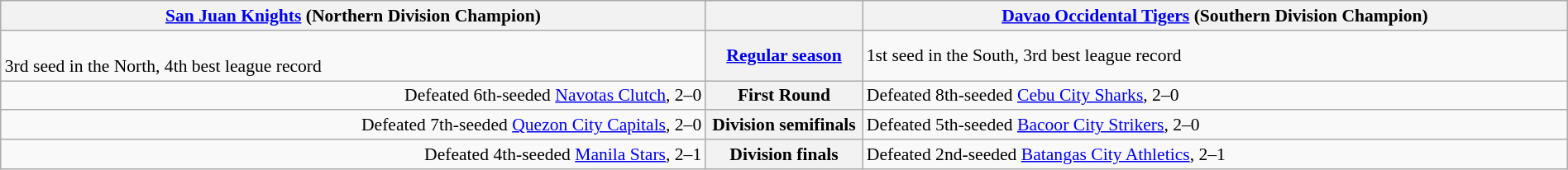<table style="width:100%; font-size:90%" class="wikitable">
<tr valign=top>
<th colspan="2" style="width:45%;"><a href='#'>San Juan Knights</a> (Northern Division Champion)</th>
<th></th>
<th colspan="2" style="width:45%;"><a href='#'>Davao Occidental Tigers</a> (Southern Division Champion)</th>
</tr>
<tr>
<td align=left><br> 3rd seed in the North, 4th best league record</td>
<th colspan=2><a href='#'>Regular season</a></th>
<td> 1st seed in the South, 3rd best league record</td>
</tr>
<tr>
<td align=right>Defeated 6th-seeded <a href='#'>Navotas Clutch</a>, 2–0</td>
<th colspan=2>First Round</th>
<td align=left>Defeated 8th-seeded <a href='#'>Cebu City Sharks</a>, 2–0</td>
</tr>
<tr>
<td align=right>Defeated 7th-seeded <a href='#'>Quezon City Capitals</a>, 2–0</td>
<th colspan=2>Division semifinals</th>
<td align=left>Defeated 5th-seeded <a href='#'>Bacoor City Strikers</a>, 2–0</td>
</tr>
<tr>
<td align=right>Defeated 4th-seeded <a href='#'>Manila Stars</a>, 2–1</td>
<th colspan=2>Division finals</th>
<td align=left>Defeated 2nd-seeded <a href='#'>Batangas City Athletics</a>, 2–1</td>
</tr>
</table>
